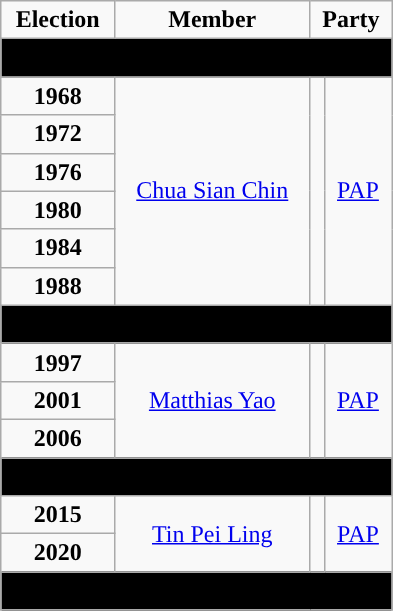<table class="wikitable" align="center" style="text-align:center">
<tr>
<td><strong>Election </strong></td>
<td><strong>Member</strong></td>
<td colspan="2"><strong>Party</strong></td>
</tr>
<tr>
<td colspan=4 bgcolor=black><span><strong>Formation</strong></span></td>
</tr>
<tr>
<td><strong>1968</strong></td>
<td rowspan="6"><a href='#'>Chua Sian Chin</a></td>
<td rowspan="6"></td>
<td rowspan="6"><a href='#'>PAP</a></td>
</tr>
<tr>
<td><strong>1972</strong></td>
</tr>
<tr>
<td><strong>1976</strong></td>
</tr>
<tr>
<td><strong>1980</strong></td>
</tr>
<tr>
<td><strong>1984</strong></td>
</tr>
<tr>
<td><strong>1988</strong></td>
</tr>
<tr>
<td colspan=4 bgcolor=black><span><strong>Constituency abolished (1991 – 1997)</strong></span></td>
</tr>
<tr>
<td><strong>1997</strong></td>
<td rowspan="3"><a href='#'>Matthias Yao</a></td>
<td rowspan="3"></td>
<td rowspan="3"><a href='#'>PAP</a></td>
</tr>
<tr>
<td><strong>2001</strong></td>
</tr>
<tr>
<td><strong>2006</strong></td>
</tr>
<tr>
<td colspan=4 bgcolor=black><span><strong>Constituency abolished (2011 – 2015)</strong></span></td>
</tr>
<tr>
<td><strong>2015</strong></td>
<td rowspan="2"><a href='#'>Tin Pei Ling</a></td>
<td rowspan="2"></td>
<td rowspan="2"><a href='#'>PAP</a></td>
</tr>
<tr>
<td><strong>2020</strong></td>
</tr>
<tr>
<td colspan=4 bgcolor=black><span><strong>Constituency abolished (2025)</strong></span></td>
</tr>
</table>
